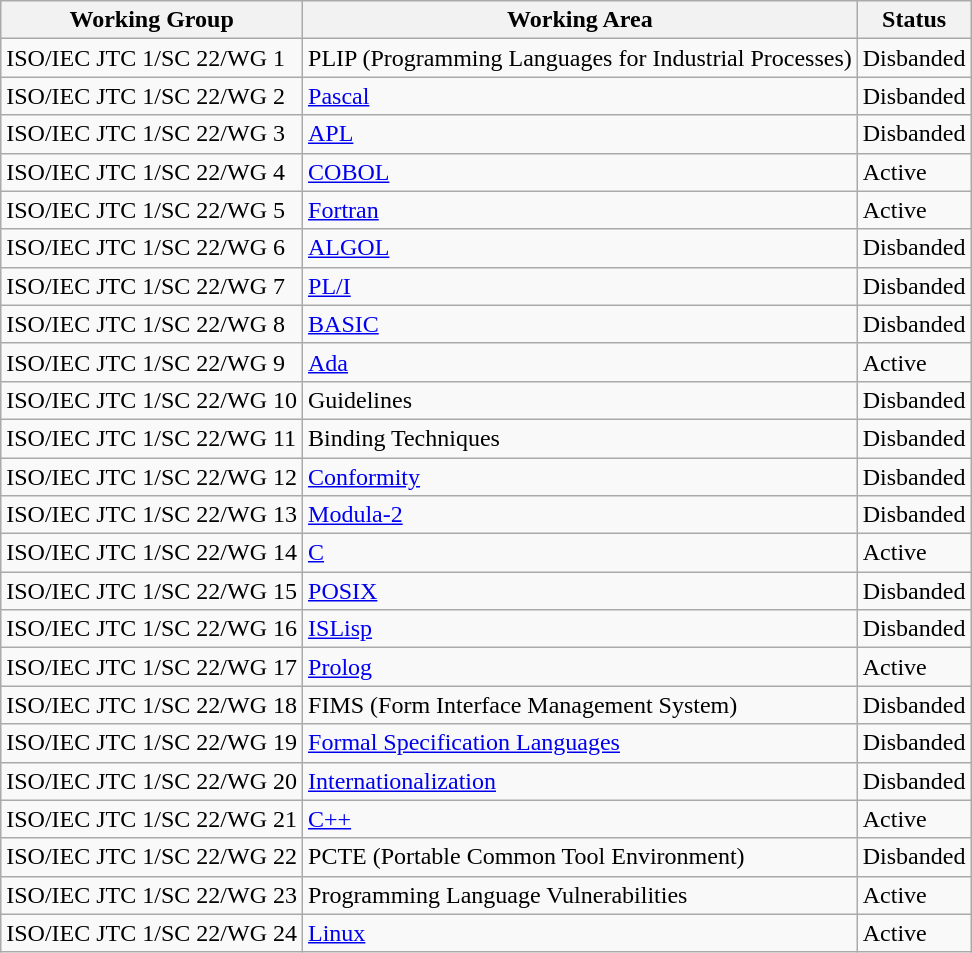<table class="wikitable sortable">
<tr>
<th data-sort-type="number">Working Group</th>
<th>Working Area</th>
<th>Status</th>
</tr>
<tr>
<td data-sort-value="01">ISO/IEC JTC 1/SC 22/WG 1</td>
<td>PLIP (Programming Languages for Industrial Processes)</td>
<td>Disbanded</td>
</tr>
<tr>
<td data-sort-value="02">ISO/IEC JTC 1/SC 22/WG 2</td>
<td><a href='#'>Pascal</a></td>
<td>Disbanded</td>
</tr>
<tr>
<td data-sort-value="03">ISO/IEC JTC 1/SC 22/WG 3</td>
<td><a href='#'>APL</a></td>
<td>Disbanded</td>
</tr>
<tr>
<td data-sort-value="04">ISO/IEC JTC 1/SC 22/WG 4</td>
<td><a href='#'>COBOL</a></td>
<td>Active</td>
</tr>
<tr>
<td data-sort-value="05">ISO/IEC JTC 1/SC 22/WG 5</td>
<td><a href='#'>Fortran</a></td>
<td>Active</td>
</tr>
<tr>
<td data-sort-value="06">ISO/IEC JTC 1/SC 22/WG 6</td>
<td><a href='#'>ALGOL</a></td>
<td>Disbanded</td>
</tr>
<tr>
<td data-sort-value="07">ISO/IEC JTC 1/SC 22/WG 7</td>
<td><a href='#'>PL/I</a></td>
<td>Disbanded</td>
</tr>
<tr>
<td data-sort-value="08">ISO/IEC JTC 1/SC 22/WG 8</td>
<td><a href='#'>BASIC</a></td>
<td>Disbanded</td>
</tr>
<tr>
<td data-sort-value="09">ISO/IEC JTC 1/SC 22/WG 9</td>
<td><a href='#'>Ada</a></td>
<td>Active</td>
</tr>
<tr>
<td data-sort-value="10">ISO/IEC JTC 1/SC 22/WG 10</td>
<td>Guidelines</td>
<td>Disbanded</td>
</tr>
<tr>
<td data-sort-value="11">ISO/IEC JTC 1/SC 22/WG 11</td>
<td>Binding Techniques</td>
<td>Disbanded</td>
</tr>
<tr>
<td data-sort-value="12">ISO/IEC JTC 1/SC 22/WG 12</td>
<td><a href='#'>Conformity</a></td>
<td>Disbanded</td>
</tr>
<tr>
<td data-sort-value="13">ISO/IEC JTC 1/SC 22/WG 13</td>
<td><a href='#'>Modula-2</a></td>
<td>Disbanded</td>
</tr>
<tr>
<td data-sort-value="14">ISO/IEC JTC 1/SC 22/WG 14</td>
<td><a href='#'>C</a></td>
<td>Active</td>
</tr>
<tr>
<td data-sort-value="15">ISO/IEC JTC 1/SC 22/WG 15</td>
<td><a href='#'>POSIX</a></td>
<td>Disbanded</td>
</tr>
<tr>
<td data-sort-value="16">ISO/IEC JTC 1/SC 22/WG 16</td>
<td><a href='#'>ISLisp</a></td>
<td>Disbanded</td>
</tr>
<tr>
<td data-sort-value="17">ISO/IEC JTC 1/SC 22/WG 17</td>
<td><a href='#'>Prolog</a></td>
<td>Active</td>
</tr>
<tr>
<td data-sort-value="18">ISO/IEC JTC 1/SC 22/WG 18</td>
<td>FIMS (Form Interface Management System)</td>
<td>Disbanded</td>
</tr>
<tr>
<td data-sort-value="19">ISO/IEC JTC 1/SC 22/WG 19</td>
<td><a href='#'>Formal Specification Languages</a></td>
<td>Disbanded</td>
</tr>
<tr>
<td data-sort-value="20">ISO/IEC JTC 1/SC 22/WG 20</td>
<td><a href='#'>Internationalization</a></td>
<td>Disbanded</td>
</tr>
<tr>
<td data-sort-value="21">ISO/IEC JTC 1/SC 22/WG 21</td>
<td><a href='#'>C++</a></td>
<td>Active</td>
</tr>
<tr>
<td data-sort-value="22">ISO/IEC JTC 1/SC 22/WG 22</td>
<td>PCTE (Portable Common Tool Environment)</td>
<td>Disbanded</td>
</tr>
<tr>
<td data-sort-value="23">ISO/IEC JTC 1/SC 22/WG 23</td>
<td>Programming Language Vulnerabilities</td>
<td>Active</td>
</tr>
<tr>
<td data-sort-value="24">ISO/IEC JTC 1/SC 22/WG 24</td>
<td><a href='#'>Linux</a></td>
<td>Active</td>
</tr>
</table>
